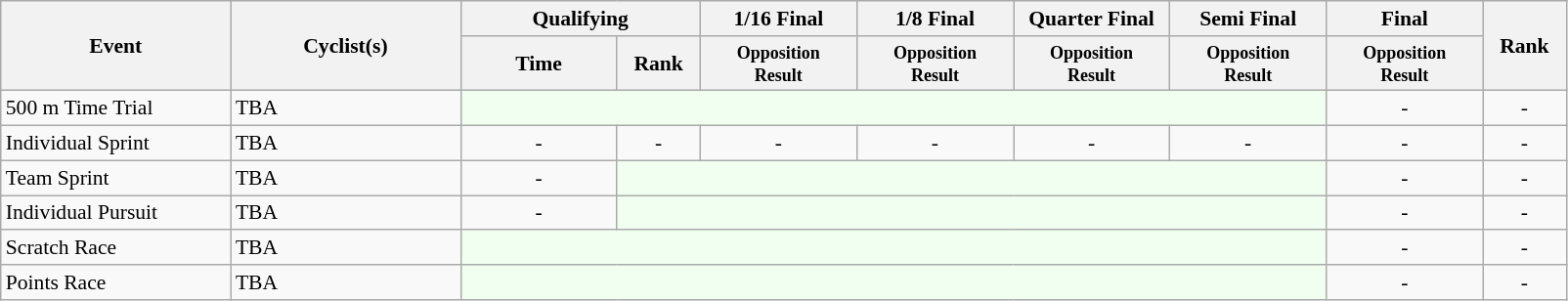<table class=wikitable style="font-size:90%">
<tr>
<th rowspan="2" width=150>Event</th>
<th rowspan="2" width=150>Cyclist(s)</th>
<th colspan="2" width=150>Qualifying</th>
<th width=100>1/16 Final</th>
<th width=100>1/8 Final</th>
<th width=100>Quarter Final</th>
<th width=100>Semi Final</th>
<th width=100>Final</th>
<th width=50 rowspan="2">Rank</th>
</tr>
<tr>
<th width=100>Time</th>
<th width=50>Rank</th>
<th style="line-height:1em"><small>Opposition<br>Result</small></th>
<th style="line-height:1em"><small>Opposition<br>Result</small></th>
<th style="line-height:1em"><small>Opposition<br>Result</small></th>
<th style="line-height:1em"><small>Opposition<br>Result</small></th>
<th style="line-height:1em"><small>Opposition<br>Result</small></th>
</tr>
<tr>
<td>500 m Time Trial</td>
<td>TBA</td>
<td colspan=6 bgcolor="honeydew"></td>
<td align="center">-</td>
<td align="center">-</td>
</tr>
<tr>
<td>Individual Sprint</td>
<td>TBA</td>
<td align="center">-</td>
<td align="center">-</td>
<td align="center">-</td>
<td align="center">-</td>
<td align="center">-</td>
<td align="center">-</td>
<td align="center">-</td>
<td align="center">-</td>
</tr>
<tr>
<td>Team Sprint</td>
<td>TBA</td>
<td align="center">-</td>
<td colspan=5 bgcolor="honeydew"></td>
<td align="center">-</td>
<td align="center">-</td>
</tr>
<tr>
<td>Individual Pursuit</td>
<td>TBA</td>
<td align="center">-</td>
<td colspan=5 bgcolor="honeydew"></td>
<td align="center">-</td>
<td align="center">-</td>
</tr>
<tr>
<td>Scratch Race</td>
<td>TBA</td>
<td colspan=6 bgcolor="honeydew"></td>
<td align="center">-</td>
<td align="center">-</td>
</tr>
<tr>
<td>Points Race</td>
<td>TBA</td>
<td colspan=6 bgcolor="honeydew"></td>
<td align="center">-</td>
<td align="center">-</td>
</tr>
</table>
